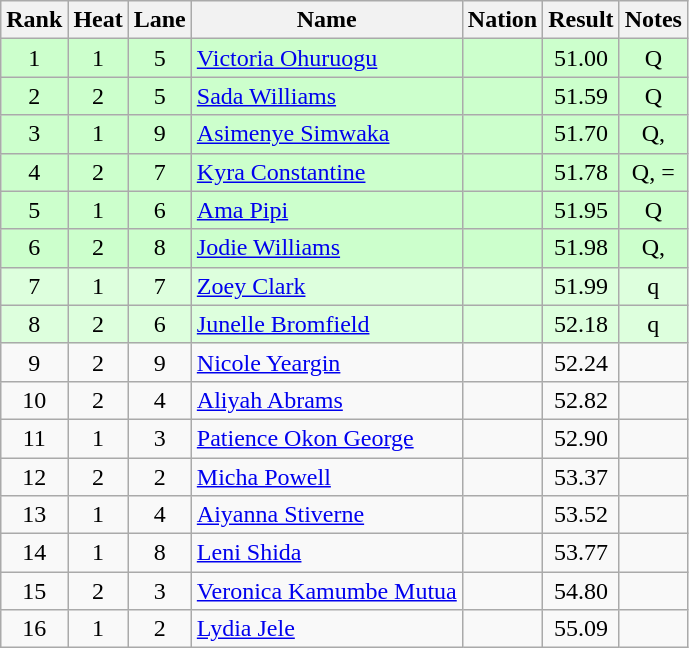<table class="wikitable sortable" style="text-align:center">
<tr>
<th>Rank</th>
<th>Heat</th>
<th>Lane</th>
<th>Name</th>
<th>Nation</th>
<th>Result</th>
<th>Notes</th>
</tr>
<tr bgcolor=ccffcc>
<td>1</td>
<td>1</td>
<td>5</td>
<td align="left"><a href='#'>Victoria Ohuruogu</a></td>
<td align="left"></td>
<td>51.00</td>
<td>Q</td>
</tr>
<tr bgcolor=ccffcc>
<td>2</td>
<td>2</td>
<td>5</td>
<td align="left"><a href='#'>Sada Williams</a></td>
<td align="left"></td>
<td>51.59</td>
<td>Q</td>
</tr>
<tr bgcolor=ccffcc>
<td>3</td>
<td>1</td>
<td>9</td>
<td align="left"><a href='#'>Asimenye Simwaka</a></td>
<td align="left"></td>
<td>51.70</td>
<td>Q, </td>
</tr>
<tr bgcolor=ccffcc>
<td>4</td>
<td>2</td>
<td>7</td>
<td align="left"><a href='#'>Kyra Constantine</a></td>
<td align="left"></td>
<td>51.78</td>
<td>Q, =</td>
</tr>
<tr bgcolor=ccffcc>
<td>5</td>
<td>1</td>
<td>6</td>
<td align="left"><a href='#'>Ama Pipi</a></td>
<td align="left"></td>
<td>51.95</td>
<td>Q</td>
</tr>
<tr bgcolor=ccffcc>
<td>6</td>
<td>2</td>
<td>8</td>
<td align="left"><a href='#'>Jodie Williams</a></td>
<td align="left"></td>
<td>51.98</td>
<td>Q, </td>
</tr>
<tr bgcolor=ddffdd>
<td>7</td>
<td>1</td>
<td>7</td>
<td align="left"><a href='#'>Zoey Clark</a></td>
<td align="left"></td>
<td>51.99</td>
<td>q</td>
</tr>
<tr bgcolor=ddffdd>
<td>8</td>
<td>2</td>
<td>6</td>
<td align="left"><a href='#'>Junelle Bromfield</a></td>
<td align="left"></td>
<td>52.18</td>
<td>q</td>
</tr>
<tr>
<td>9</td>
<td>2</td>
<td>9</td>
<td align="left"><a href='#'>Nicole Yeargin</a></td>
<td align="left"></td>
<td>52.24</td>
<td></td>
</tr>
<tr>
<td>10</td>
<td>2</td>
<td>4</td>
<td align="left"><a href='#'>Aliyah Abrams</a></td>
<td align="left"></td>
<td>52.82</td>
<td></td>
</tr>
<tr>
<td>11</td>
<td>1</td>
<td>3</td>
<td align="left"><a href='#'>Patience Okon George</a></td>
<td align="left"></td>
<td>52.90</td>
<td></td>
</tr>
<tr>
<td>12</td>
<td>2</td>
<td>2</td>
<td align="left"><a href='#'>Micha Powell</a></td>
<td align="left"></td>
<td>53.37</td>
<td></td>
</tr>
<tr>
<td>13</td>
<td>1</td>
<td>4</td>
<td align="left"><a href='#'>Aiyanna Stiverne</a></td>
<td align="left"></td>
<td>53.52</td>
<td></td>
</tr>
<tr>
<td>14</td>
<td>1</td>
<td>8</td>
<td align="left"><a href='#'>Leni Shida</a></td>
<td align="left"></td>
<td>53.77</td>
<td></td>
</tr>
<tr>
<td>15</td>
<td>2</td>
<td>3</td>
<td align="left"><a href='#'>Veronica Kamumbe Mutua</a></td>
<td align="left"></td>
<td>54.80</td>
<td></td>
</tr>
<tr>
<td>16</td>
<td>1</td>
<td>2</td>
<td align="left"><a href='#'>Lydia Jele</a></td>
<td align="left"></td>
<td>55.09</td>
<td></td>
</tr>
</table>
